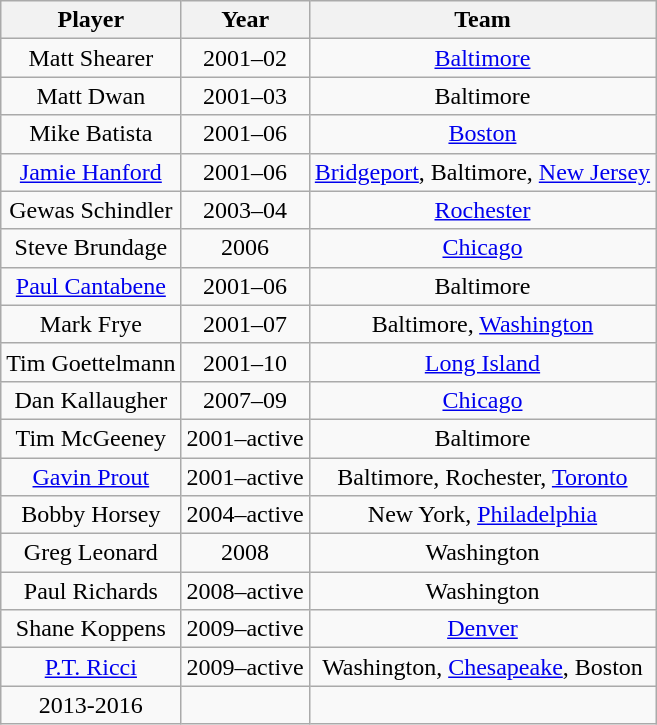<table class= "wikitable" style="text-align:center">
<tr>
<th>Player</th>
<th>Year</th>
<th>Team</th>
</tr>
<tr>
<td>Matt Shearer</td>
<td>2001–02</td>
<td><a href='#'>Baltimore</a></td>
</tr>
<tr>
<td>Matt Dwan</td>
<td>2001–03</td>
<td>Baltimore</td>
</tr>
<tr>
<td>Mike Batista</td>
<td>2001–06</td>
<td><a href='#'>Boston</a></td>
</tr>
<tr>
<td><a href='#'>Jamie Hanford</a></td>
<td>2001–06</td>
<td><a href='#'>Bridgeport</a>, Baltimore, <a href='#'>New Jersey</a></td>
</tr>
<tr>
<td>Gewas Schindler</td>
<td>2003–04</td>
<td><a href='#'>Rochester</a></td>
</tr>
<tr>
<td>Steve Brundage</td>
<td>2006</td>
<td><a href='#'>Chicago</a></td>
</tr>
<tr>
<td><a href='#'>Paul Cantabene</a></td>
<td>2001–06</td>
<td>Baltimore</td>
</tr>
<tr>
<td>Mark Frye</td>
<td>2001–07</td>
<td>Baltimore, <a href='#'>Washington</a></td>
</tr>
<tr>
<td>Tim Goettelmann</td>
<td>2001–10</td>
<td><a href='#'>Long Island</a></td>
</tr>
<tr>
<td>Dan Kallaugher</td>
<td>2007–09</td>
<td><a href='#'>Chicago</a></td>
</tr>
<tr>
<td>Tim McGeeney</td>
<td>2001–active</td>
<td>Baltimore</td>
</tr>
<tr>
<td><a href='#'>Gavin Prout</a></td>
<td>2001–active</td>
<td>Baltimore, Rochester, <a href='#'>Toronto</a></td>
</tr>
<tr>
<td>Bobby Horsey</td>
<td>2004–active</td>
<td>New York, <a href='#'>Philadelphia</a></td>
</tr>
<tr>
<td>Greg Leonard</td>
<td>2008</td>
<td>Washington</td>
</tr>
<tr>
<td>Paul Richards</td>
<td>2008–active</td>
<td>Washington</td>
</tr>
<tr>
<td>Shane Koppens</td>
<td>2009–active</td>
<td><a href='#'>Denver</a></td>
</tr>
<tr>
<td><a href='#'>P.T. Ricci</a></td>
<td>2009–active</td>
<td>Washington, <a href='#'>Chesapeake</a>, Boston</td>
</tr>
<tr>
<td Mike Sawyer>2013-2016</td>
<td></td>
</tr>
</table>
